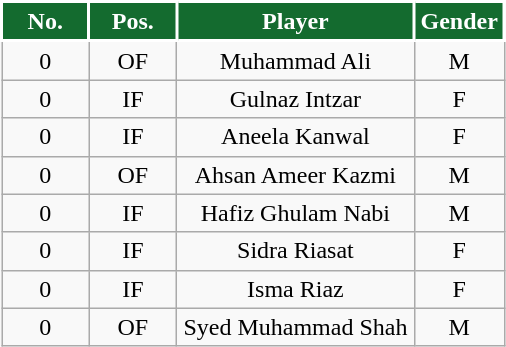<table class="wikitable" style="text-align: center;">
<tr>
<th style="background:#146B2F; color:white; border:2px solid white; width: 50px;">No.</th>
<th style="background:#146B2F; color:white; border:2px solid white; width: 50px;">Pos.</th>
<th style="background:#146B2F; color:white; border:2px solid white; width: 150px;">Player</th>
<th style="background:#146B2F; color:white; border:2px solid white; width: 50px;">Gender</th>
</tr>
<tr>
<td>0</td>
<td>OF</td>
<td>Muhammad Ali</td>
<td>M</td>
</tr>
<tr>
<td>0</td>
<td>IF</td>
<td>Gulnaz Intzar</td>
<td>F</td>
</tr>
<tr>
<td>0</td>
<td>IF</td>
<td>Aneela Kanwal</td>
<td>F</td>
</tr>
<tr>
<td>0</td>
<td>OF</td>
<td>Ahsan Ameer Kazmi</td>
<td>M</td>
</tr>
<tr>
<td>0</td>
<td>IF</td>
<td>Hafiz Ghulam Nabi</td>
<td>M</td>
</tr>
<tr>
<td>0</td>
<td>IF</td>
<td>Sidra Riasat</td>
<td>F</td>
</tr>
<tr>
<td>0</td>
<td>IF</td>
<td>Isma Riaz</td>
<td>F</td>
</tr>
<tr>
<td>0</td>
<td>OF</td>
<td>Syed Muhammad Shah</td>
<td>M</td>
</tr>
</table>
